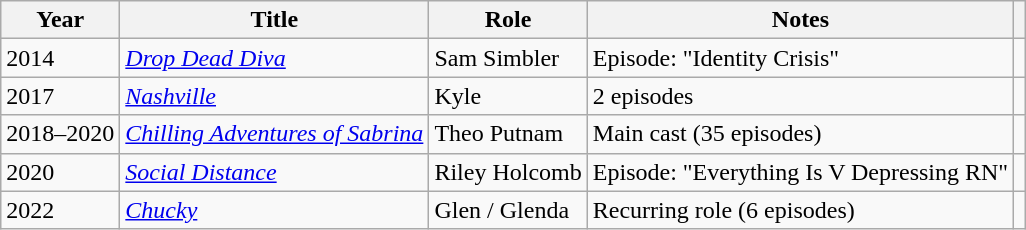<table class="wikitable plainrowheaders sortable">
<tr>
<th scope="col">Year</th>
<th scope="col">Title</th>
<th scope="col" class="unsortable">Role</th>
<th scope="col" class="unsortable">Notes</th>
<th scope="col" class="unsortable"></th>
</tr>
<tr>
<td>2014</td>
<td><em><a href='#'>Drop Dead Diva</a></em></td>
<td>Sam Simbler</td>
<td>Episode: "Identity Crisis"</td>
<td></td>
</tr>
<tr>
<td>2017</td>
<td><em><a href='#'>Nashville</a></em></td>
<td>Kyle</td>
<td>2 episodes</td>
<td></td>
</tr>
<tr>
<td>2018–2020</td>
<td><em><a href='#'>Chilling Adventures of Sabrina</a></em></td>
<td>Theo Putnam</td>
<td>Main cast (35 episodes)</td>
<td></td>
</tr>
<tr>
<td>2020</td>
<td><em><a href='#'>Social Distance</a></em></td>
<td>Riley Holcomb</td>
<td>Episode: "Everything Is V Depressing RN"</td>
<td></td>
</tr>
<tr>
<td>2022</td>
<td><em><a href='#'>Chucky</a></em></td>
<td>Glen / Glenda</td>
<td>Recurring role (6 episodes)</td>
<td></td>
</tr>
</table>
